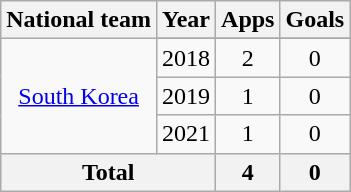<table class="wikitable" style="text-align:center">
<tr>
<th>National team</th>
<th>Year</th>
<th>Apps</th>
<th>Goals</th>
</tr>
<tr>
<td rowspan=4><a href='#'>South Korea</a></td>
</tr>
<tr>
<td>2018</td>
<td>2</td>
<td>0</td>
</tr>
<tr>
<td>2019</td>
<td>1</td>
<td>0</td>
</tr>
<tr>
<td>2021</td>
<td>1</td>
<td>0</td>
</tr>
<tr>
<th colspan="2">Total</th>
<th>4</th>
<th>0</th>
</tr>
</table>
